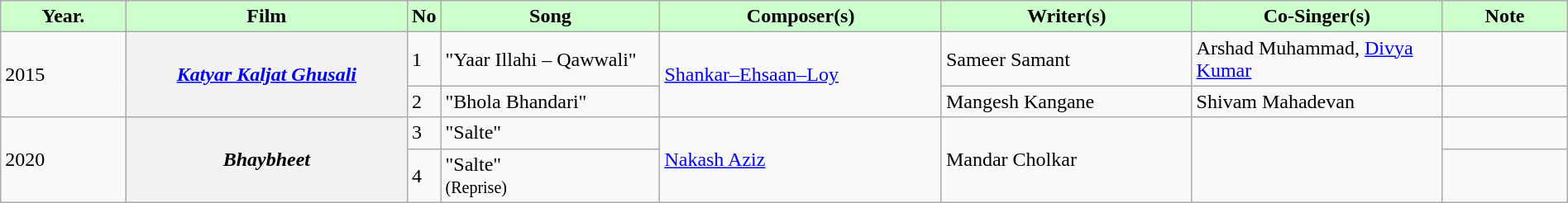<table class="wikitable plainrowheaders" style="width:100%;" textcolor:#000;">
<tr style="background:#cfc; text-align:center;">
<td scope="col" style="width:8%;"><strong>Year.</strong></td>
<td scope="col" style="width:18%;"><strong>Film</strong></td>
<td scope="col" style="width:2%;"><strong>No</strong></td>
<td scope="col" style="width:14%;"><strong>Song</strong></td>
<td scope="col" style="width:18%;"><strong>Composer(s)</strong></td>
<td scope="col" style="width:16%;"><strong>Writer(s)</strong></td>
<td scope="col" style="width:16%;"><strong>Co-Singer(s)</strong></td>
<td scope="col" style="width:8%;"><strong>Note</strong></td>
</tr>
<tr>
<td rowspan="2">2015</td>
<th rowspan="2" scope="row"><em><a href='#'>Katyar Kaljat Ghusali</a></em></th>
<td>1</td>
<td>"Yaar Illahi – Qawwali"</td>
<td rowspan="2"><a href='#'>Shankar–Ehsaan–Loy</a></td>
<td>Sameer Samant</td>
<td>Arshad Muhammad, <a href='#'>Divya Kumar</a></td>
<td></td>
</tr>
<tr>
<td>2</td>
<td>"Bhola Bhandari"</td>
<td>Mangesh Kangane</td>
<td>Shivam Mahadevan</td>
<td></td>
</tr>
<tr>
<td rowspan="2">2020</td>
<th rowspan="2" scope="row"><em>Bhaybheet</em></th>
<td>3</td>
<td>"Salte"</td>
<td rowspan="2"><a href='#'>Nakash Aziz</a></td>
<td rowspan="2">Mandar Cholkar</td>
<td rowspan="2"></td>
<td></td>
</tr>
<tr>
<td>4</td>
<td>"Salte"<br><small>(Reprise)</small></td>
<td></td>
</tr>
</table>
